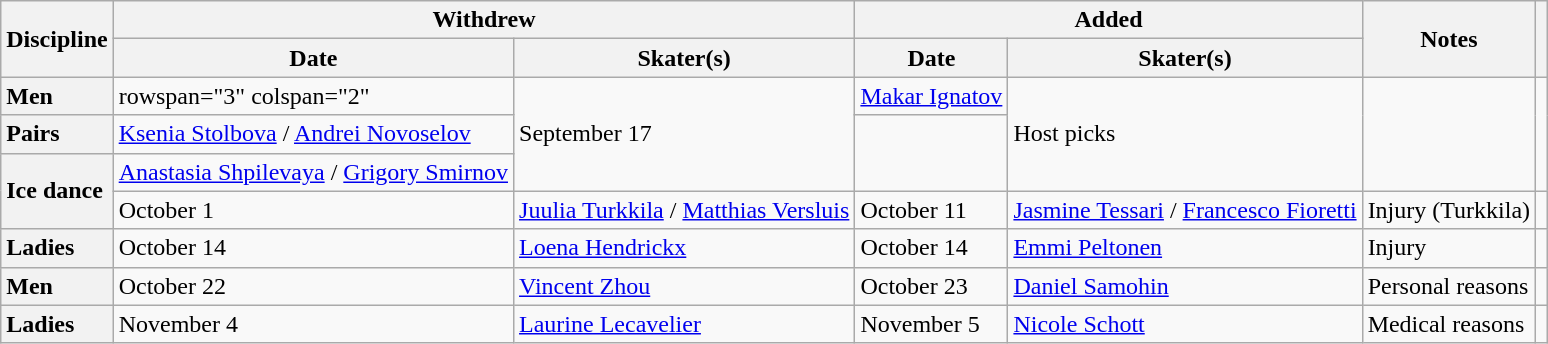<table class="wikitable unsortable">
<tr>
<th scope="col" rowspan=2>Discipline</th>
<th scope="col" colspan=2>Withdrew</th>
<th scope="col" colspan=2>Added</th>
<th scope="col" rowspan=2>Notes</th>
<th scope="col" rowspan=2></th>
</tr>
<tr>
<th>Date</th>
<th>Skater(s)</th>
<th>Date</th>
<th>Skater(s)</th>
</tr>
<tr>
<th scope="row" style="text-align:left">Men</th>
<td>rowspan="3" colspan="2" </td>
<td rowspan="3">September 17</td>
<td> <a href='#'>Makar Ignatov</a></td>
<td rowspan=3>Host picks</td>
<td rowspan=3></td>
</tr>
<tr>
<th scope="row" style="text-align:left">Pairs</th>
<td> <a href='#'>Ksenia Stolbova</a> / <a href='#'>Andrei Novoselov</a></td>
</tr>
<tr>
<th scope="row" style="text-align:left" rowspan="2">Ice dance</th>
<td> <a href='#'>Anastasia Shpilevaya</a> / <a href='#'>Grigory Smirnov</a></td>
</tr>
<tr>
<td>October 1</td>
<td> <a href='#'>Juulia Turkkila</a> / <a href='#'>Matthias Versluis</a></td>
<td>October 11</td>
<td> <a href='#'>Jasmine Tessari</a> / <a href='#'>Francesco Fioretti</a></td>
<td>Injury (Turkkila)</td>
<td></td>
</tr>
<tr>
<th scope="row" style="text-align:left">Ladies</th>
<td>October 14</td>
<td> <a href='#'>Loena Hendrickx</a></td>
<td>October 14</td>
<td> <a href='#'>Emmi Peltonen</a></td>
<td>Injury</td>
<td></td>
</tr>
<tr>
<th scope="row" style="text-align:left">Men</th>
<td>October 22</td>
<td> <a href='#'>Vincent Zhou</a></td>
<td>October 23</td>
<td> <a href='#'>Daniel Samohin</a></td>
<td>Personal reasons</td>
<td></td>
</tr>
<tr>
<th scope="row" style="text-align:left">Ladies</th>
<td>November 4</td>
<td> <a href='#'>Laurine Lecavelier</a></td>
<td>November 5</td>
<td> <a href='#'>Nicole Schott</a></td>
<td>Medical reasons</td>
<td></td>
</tr>
</table>
